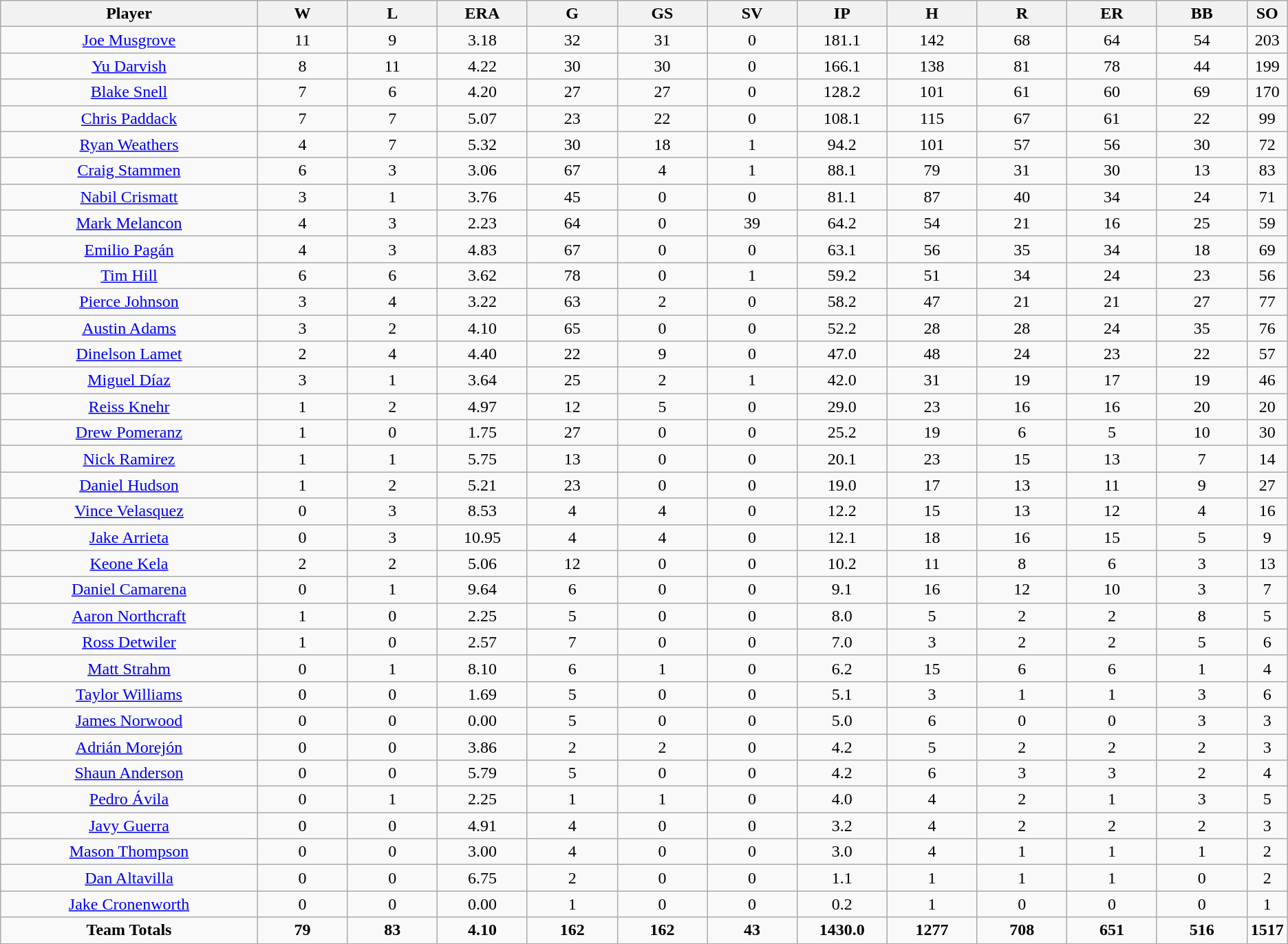<table class=wikitable style="text-align:center">
<tr>
<th bgcolor=#DDDDFF; width="20%">Player</th>
<th bgcolor=#DDDDFF; width="7%">W</th>
<th bgcolor=#DDDDFF; width="7%">L</th>
<th bgcolor=#DDDDFF; width="7%">ERA</th>
<th bgcolor=#DDDDFF; width="7%">G</th>
<th bgcolor=#DDDDFF; width="7%">GS</th>
<th bgcolor=#DDDDFF; width="7%">SV</th>
<th bgcolor=#DDDDFF; width="7%">IP</th>
<th bgcolor=#DDDDFF; width="7%">H</th>
<th bgcolor=#DDDDFF; width="7%">R</th>
<th bgcolor=#DDDDFF; width="7%">ER</th>
<th bgcolor=#DDDDFF; width="7%">BB</th>
<th bgcolor=#DDDDFF; width="7%">SO</th>
</tr>
<tr>
<td><a href='#'>Joe Musgrove</a></td>
<td>11</td>
<td>9</td>
<td>3.18</td>
<td>32</td>
<td>31</td>
<td>0</td>
<td>181.1</td>
<td>142</td>
<td>68</td>
<td>64</td>
<td>54</td>
<td>203</td>
</tr>
<tr>
<td><a href='#'>Yu Darvish</a></td>
<td>8</td>
<td>11</td>
<td>4.22</td>
<td>30</td>
<td>30</td>
<td>0</td>
<td>166.1</td>
<td>138</td>
<td>81</td>
<td>78</td>
<td>44</td>
<td>199</td>
</tr>
<tr>
<td><a href='#'>Blake Snell</a></td>
<td>7</td>
<td>6</td>
<td>4.20</td>
<td>27</td>
<td>27</td>
<td>0</td>
<td>128.2</td>
<td>101</td>
<td>61</td>
<td>60</td>
<td>69</td>
<td>170</td>
</tr>
<tr>
<td><a href='#'>Chris Paddack</a></td>
<td>7</td>
<td>7</td>
<td>5.07</td>
<td>23</td>
<td>22</td>
<td>0</td>
<td>108.1</td>
<td>115</td>
<td>67</td>
<td>61</td>
<td>22</td>
<td>99</td>
</tr>
<tr>
<td><a href='#'>Ryan Weathers</a></td>
<td>4</td>
<td>7</td>
<td>5.32</td>
<td>30</td>
<td>18</td>
<td>1</td>
<td>94.2</td>
<td>101</td>
<td>57</td>
<td>56</td>
<td>30</td>
<td>72</td>
</tr>
<tr>
<td><a href='#'>Craig Stammen</a></td>
<td>6</td>
<td>3</td>
<td>3.06</td>
<td>67</td>
<td>4</td>
<td>1</td>
<td>88.1</td>
<td>79</td>
<td>31</td>
<td>30</td>
<td>13</td>
<td>83</td>
</tr>
<tr>
<td><a href='#'>Nabil Crismatt</a></td>
<td>3</td>
<td>1</td>
<td>3.76</td>
<td>45</td>
<td>0</td>
<td>0</td>
<td>81.1</td>
<td>87</td>
<td>40</td>
<td>34</td>
<td>24</td>
<td>71</td>
</tr>
<tr>
<td><a href='#'>Mark Melancon</a></td>
<td>4</td>
<td>3</td>
<td>2.23</td>
<td>64</td>
<td>0</td>
<td>39</td>
<td>64.2</td>
<td>54</td>
<td>21</td>
<td>16</td>
<td>25</td>
<td>59</td>
</tr>
<tr>
<td><a href='#'>Emilio Pagán</a></td>
<td>4</td>
<td>3</td>
<td>4.83</td>
<td>67</td>
<td>0</td>
<td>0</td>
<td>63.1</td>
<td>56</td>
<td>35</td>
<td>34</td>
<td>18</td>
<td>69</td>
</tr>
<tr>
<td><a href='#'>Tim Hill</a></td>
<td>6</td>
<td>6</td>
<td>3.62</td>
<td>78</td>
<td>0</td>
<td>1</td>
<td>59.2</td>
<td>51</td>
<td>34</td>
<td>24</td>
<td>23</td>
<td>56</td>
</tr>
<tr>
<td><a href='#'>Pierce Johnson</a></td>
<td>3</td>
<td>4</td>
<td>3.22</td>
<td>63</td>
<td>2</td>
<td>0</td>
<td>58.2</td>
<td>47</td>
<td>21</td>
<td>21</td>
<td>27</td>
<td>77</td>
</tr>
<tr>
<td><a href='#'>Austin Adams</a></td>
<td>3</td>
<td>2</td>
<td>4.10</td>
<td>65</td>
<td>0</td>
<td>0</td>
<td>52.2</td>
<td>28</td>
<td>28</td>
<td>24</td>
<td>35</td>
<td>76</td>
</tr>
<tr>
<td><a href='#'>Dinelson Lamet</a></td>
<td>2</td>
<td>4</td>
<td>4.40</td>
<td>22</td>
<td>9</td>
<td>0</td>
<td>47.0</td>
<td>48</td>
<td>24</td>
<td>23</td>
<td>22</td>
<td>57</td>
</tr>
<tr>
<td><a href='#'>Miguel Díaz</a></td>
<td>3</td>
<td>1</td>
<td>3.64</td>
<td>25</td>
<td>2</td>
<td>1</td>
<td>42.0</td>
<td>31</td>
<td>19</td>
<td>17</td>
<td>19</td>
<td>46</td>
</tr>
<tr>
<td><a href='#'>Reiss Knehr</a></td>
<td>1</td>
<td>2</td>
<td>4.97</td>
<td>12</td>
<td>5</td>
<td>0</td>
<td>29.0</td>
<td>23</td>
<td>16</td>
<td>16</td>
<td>20</td>
<td>20</td>
</tr>
<tr>
<td><a href='#'>Drew Pomeranz</a></td>
<td>1</td>
<td>0</td>
<td>1.75</td>
<td>27</td>
<td>0</td>
<td>0</td>
<td>25.2</td>
<td>19</td>
<td>6</td>
<td>5</td>
<td>10</td>
<td>30</td>
</tr>
<tr>
<td><a href='#'>Nick Ramirez</a></td>
<td>1</td>
<td>1</td>
<td>5.75</td>
<td>13</td>
<td>0</td>
<td>0</td>
<td>20.1</td>
<td>23</td>
<td>15</td>
<td>13</td>
<td>7</td>
<td>14</td>
</tr>
<tr>
<td><a href='#'>Daniel Hudson</a></td>
<td>1</td>
<td>2</td>
<td>5.21</td>
<td>23</td>
<td>0</td>
<td>0</td>
<td>19.0</td>
<td>17</td>
<td>13</td>
<td>11</td>
<td>9</td>
<td>27</td>
</tr>
<tr>
<td><a href='#'>Vince Velasquez</a></td>
<td>0</td>
<td>3</td>
<td>8.53</td>
<td>4</td>
<td>4</td>
<td>0</td>
<td>12.2</td>
<td>15</td>
<td>13</td>
<td>12</td>
<td>4</td>
<td>16</td>
</tr>
<tr>
<td><a href='#'>Jake Arrieta</a></td>
<td>0</td>
<td>3</td>
<td>10.95</td>
<td>4</td>
<td>4</td>
<td>0</td>
<td>12.1</td>
<td>18</td>
<td>16</td>
<td>15</td>
<td>5</td>
<td>9</td>
</tr>
<tr>
<td><a href='#'>Keone Kela</a></td>
<td>2</td>
<td>2</td>
<td>5.06</td>
<td>12</td>
<td>0</td>
<td>0</td>
<td>10.2</td>
<td>11</td>
<td>8</td>
<td>6</td>
<td>3</td>
<td>13</td>
</tr>
<tr>
<td><a href='#'>Daniel Camarena</a></td>
<td>0</td>
<td>1</td>
<td>9.64</td>
<td>6</td>
<td>0</td>
<td>0</td>
<td>9.1</td>
<td>16</td>
<td>12</td>
<td>10</td>
<td>3</td>
<td>7</td>
</tr>
<tr>
<td><a href='#'>Aaron Northcraft</a></td>
<td>1</td>
<td>0</td>
<td>2.25</td>
<td>5</td>
<td>0</td>
<td>0</td>
<td>8.0</td>
<td>5</td>
<td>2</td>
<td>2</td>
<td>8</td>
<td>5</td>
</tr>
<tr>
<td><a href='#'>Ross Detwiler</a></td>
<td>1</td>
<td>0</td>
<td>2.57</td>
<td>7</td>
<td>0</td>
<td>0</td>
<td>7.0</td>
<td>3</td>
<td>2</td>
<td>2</td>
<td>5</td>
<td>6</td>
</tr>
<tr>
<td><a href='#'>Matt Strahm</a></td>
<td>0</td>
<td>1</td>
<td>8.10</td>
<td>6</td>
<td>1</td>
<td>0</td>
<td>6.2</td>
<td>15</td>
<td>6</td>
<td>6</td>
<td>1</td>
<td>4</td>
</tr>
<tr>
<td><a href='#'>Taylor Williams</a></td>
<td>0</td>
<td>0</td>
<td>1.69</td>
<td>5</td>
<td>0</td>
<td>0</td>
<td>5.1</td>
<td>3</td>
<td>1</td>
<td>1</td>
<td>3</td>
<td>6</td>
</tr>
<tr>
<td><a href='#'>James Norwood</a></td>
<td>0</td>
<td>0</td>
<td>0.00</td>
<td>5</td>
<td>0</td>
<td>0</td>
<td>5.0</td>
<td>6</td>
<td>0</td>
<td>0</td>
<td>3</td>
<td>3</td>
</tr>
<tr>
<td><a href='#'>Adrián Morejón</a></td>
<td>0</td>
<td>0</td>
<td>3.86</td>
<td>2</td>
<td>2</td>
<td>0</td>
<td>4.2</td>
<td>5</td>
<td>2</td>
<td>2</td>
<td>2</td>
<td>3</td>
</tr>
<tr>
<td><a href='#'>Shaun Anderson</a></td>
<td>0</td>
<td>0</td>
<td>5.79</td>
<td>5</td>
<td>0</td>
<td>0</td>
<td>4.2</td>
<td>6</td>
<td>3</td>
<td>3</td>
<td>2</td>
<td>4</td>
</tr>
<tr>
<td><a href='#'>Pedro Ávila</a></td>
<td>0</td>
<td>1</td>
<td>2.25</td>
<td>1</td>
<td>1</td>
<td>0</td>
<td>4.0</td>
<td>4</td>
<td>2</td>
<td>1</td>
<td>3</td>
<td>5</td>
</tr>
<tr>
<td><a href='#'>Javy Guerra</a></td>
<td>0</td>
<td>0</td>
<td>4.91</td>
<td>4</td>
<td>0</td>
<td>0</td>
<td>3.2</td>
<td>4</td>
<td>2</td>
<td>2</td>
<td>2</td>
<td>3</td>
</tr>
<tr>
<td><a href='#'>Mason Thompson</a></td>
<td>0</td>
<td>0</td>
<td>3.00</td>
<td>4</td>
<td>0</td>
<td>0</td>
<td>3.0</td>
<td>4</td>
<td>1</td>
<td>1</td>
<td>1</td>
<td>2</td>
</tr>
<tr>
<td><a href='#'>Dan Altavilla</a></td>
<td>0</td>
<td>0</td>
<td>6.75</td>
<td>2</td>
<td>0</td>
<td>0</td>
<td>1.1</td>
<td>1</td>
<td>1</td>
<td>1</td>
<td>0</td>
<td>2</td>
</tr>
<tr>
<td><a href='#'>Jake Cronenworth</a></td>
<td>0</td>
<td>0</td>
<td>0.00</td>
<td>1</td>
<td>0</td>
<td>0</td>
<td>0.2</td>
<td>1</td>
<td>0</td>
<td>0</td>
<td>0</td>
<td>1</td>
</tr>
<tr>
<td><strong>Team Totals</strong></td>
<td><strong>79</strong></td>
<td><strong>83</strong></td>
<td><strong>4.10</strong></td>
<td><strong>162</strong></td>
<td><strong>162</strong></td>
<td><strong>43</strong></td>
<td><strong>1430.0</strong></td>
<td><strong>1277</strong></td>
<td><strong>708</strong></td>
<td><strong>651</strong></td>
<td><strong>516</strong></td>
<td><strong>1517</strong></td>
</tr>
</table>
